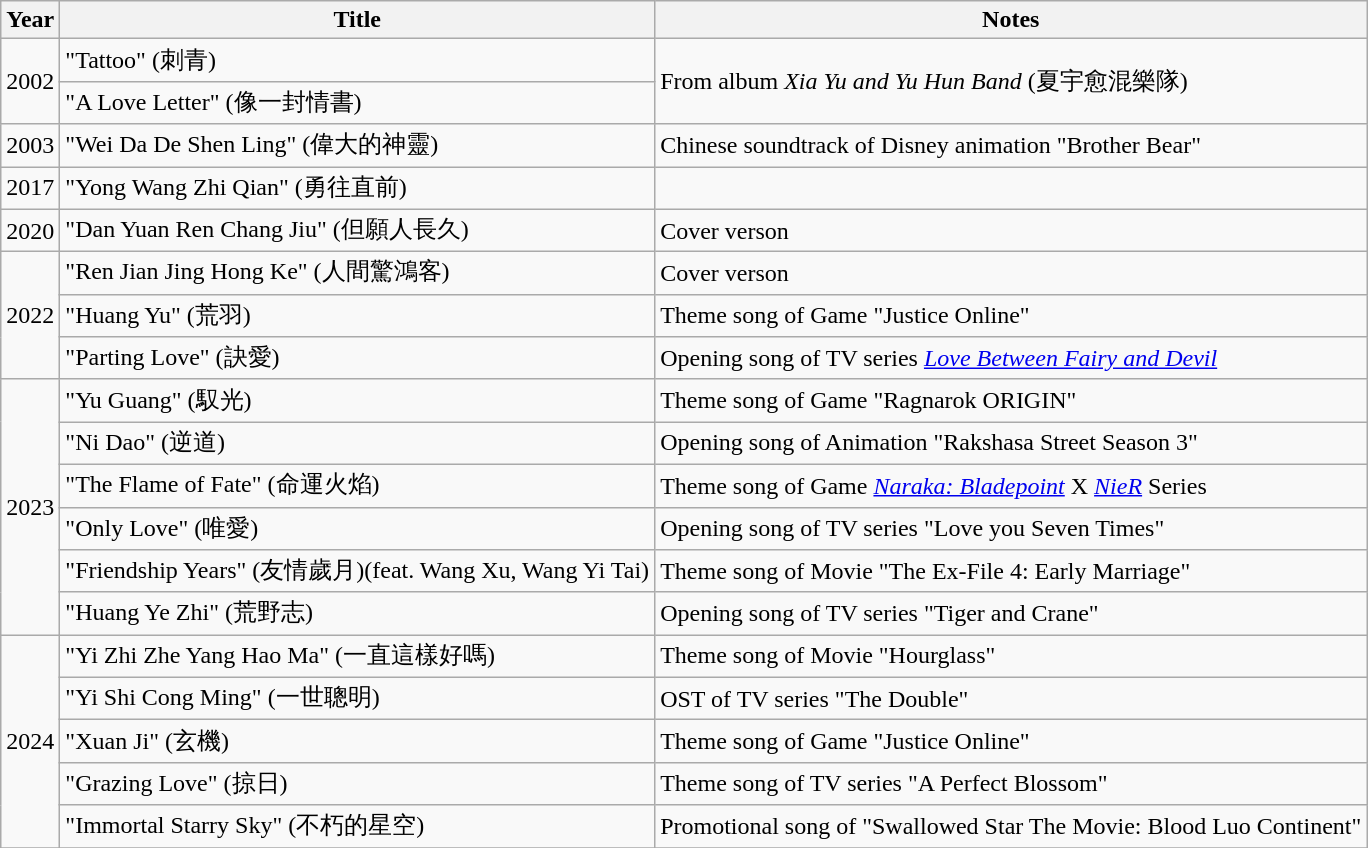<table class="wikitable sortable">
<tr>
<th>Year</th>
<th>Title</th>
<th class="unsortable">Notes</th>
</tr>
<tr>
<td rowspan=2>2002</td>
<td>"Tattoo" (刺青)</td>
<td rowspan=2>From album <em>Xia Yu and Yu Hun Band</em> (夏宇愈混樂隊)</td>
</tr>
<tr>
<td>"A Love Letter" (像一封情書)</td>
</tr>
<tr>
<td>2003</td>
<td>"Wei Da De Shen Ling" (偉大的神靈)</td>
<td>Chinese soundtrack of Disney animation "Brother Bear"</td>
</tr>
<tr>
<td>2017</td>
<td>"Yong Wang Zhi Qian" (勇往直前)</td>
<td></td>
</tr>
<tr>
<td>2020</td>
<td>"Dan Yuan Ren Chang Jiu" (但願人長久)</td>
<td>Cover verson</td>
</tr>
<tr>
<td rowspan=3>2022</td>
<td>"Ren Jian Jing Hong Ke" (人間驚鴻客)</td>
<td>Cover verson</td>
</tr>
<tr>
<td>"Huang Yu" (荒羽)</td>
<td>Theme song of Game "Justice Online"</td>
</tr>
<tr>
<td>"Parting Love" (訣愛)</td>
<td>Opening song of TV series <em><a href='#'>Love Between Fairy and Devil</a></em></td>
</tr>
<tr>
<td rowspan=6>2023</td>
<td>"Yu Guang" (馭光)</td>
<td>Theme song of Game "Ragnarok ORIGIN"</td>
</tr>
<tr>
<td>"Ni Dao" (逆道)</td>
<td>Opening song of Animation "Rakshasa Street Season 3"</td>
</tr>
<tr>
<td>"The Flame of Fate" (命運火焰)</td>
<td>Theme song of Game <em><a href='#'>Naraka: Bladepoint</a></em> X <em><a href='#'>NieR</a></em> Series</td>
</tr>
<tr>
<td>"Only Love" (唯愛)</td>
<td>Opening song of TV series "Love you Seven Times"</td>
</tr>
<tr>
<td>"Friendship Years" (友情歲月)(feat. Wang Xu, Wang Yi Tai)</td>
<td>Theme song of Movie "The Ex-File 4: Early Marriage"</td>
</tr>
<tr>
<td>"Huang Ye Zhi" (荒野志)</td>
<td>Opening song of TV series "Tiger and Crane"</td>
</tr>
<tr>
<td rowspan=5>2024</td>
<td>"Yi Zhi Zhe Yang Hao Ma" (一直這樣好嗎)</td>
<td>Theme song of Movie "Hourglass"</td>
</tr>
<tr>
<td>"Yi Shi Cong Ming" (一世聰明)</td>
<td>OST of TV series "The Double"</td>
</tr>
<tr>
<td>"Xuan Ji" (玄機)</td>
<td>Theme song of Game "Justice Online"</td>
</tr>
<tr>
<td>"Grazing Love" (掠日)</td>
<td>Theme song of TV series "A Perfect Blossom"</td>
</tr>
<tr>
<td>"Immortal Starry Sky" (不朽的星空)</td>
<td>Promotional song of "Swallowed Star The Movie: Blood Luo Continent"</td>
</tr>
<tr>
</tr>
</table>
